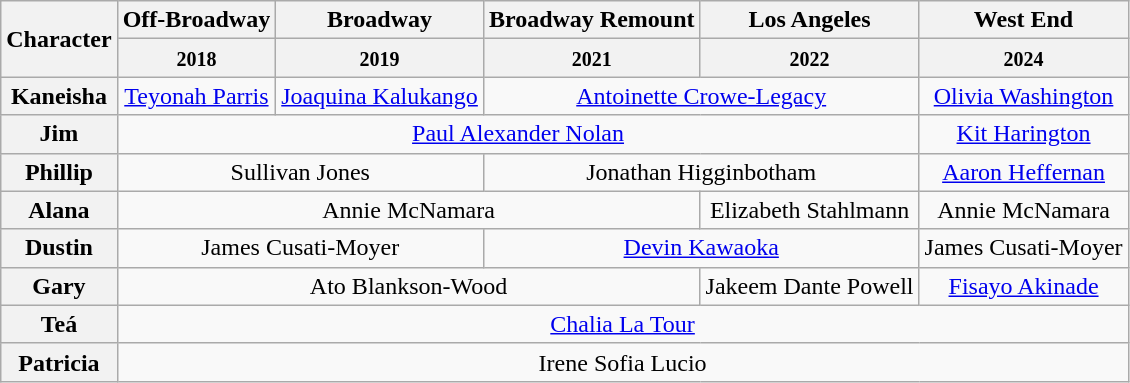<table class="wikitable" style="text-align: center;">
<tr>
<th rowspan="2">Character</th>
<th>Off-Broadway</th>
<th>Broadway</th>
<th>Broadway Remount</th>
<th>Los Angeles</th>
<th>West End</th>
</tr>
<tr>
<th><small>2018</small></th>
<th><small>2019</small></th>
<th><small>2021</small></th>
<th><small>2022</small></th>
<th><small>2024</small></th>
</tr>
<tr>
<th>Kaneisha</th>
<td style="text-align:center;"><a href='#'>Teyonah Parris</a></td>
<td style="text-align:center;"><a href='#'>Joaquina Kalukango</a></td>
<td colspan="2" style="text-align:center;"><a href='#'>Antoinette Crowe-Legacy</a></td>
<td><a href='#'>Olivia Washington</a></td>
</tr>
<tr>
<th>Jim</th>
<td colspan="4" style="text-align:center;"><a href='#'>Paul Alexander Nolan</a></td>
<td><a href='#'>Kit Harington</a></td>
</tr>
<tr>
<th>Phillip</th>
<td colspan="2" style="text-align:center;">Sullivan Jones</td>
<td colspan="2" style="text-align:center;">Jonathan Higginbotham</td>
<td><a href='#'>Aaron Heffernan</a></td>
</tr>
<tr>
<th>Alana</th>
<td colspan="3" style="text-align:center;">Annie McNamara</td>
<td style="text-align:center;">Elizabeth Stahlmann</td>
<td>Annie McNamara</td>
</tr>
<tr>
<th>Dustin</th>
<td colspan="2" style="text-align:center;">James Cusati-Moyer</td>
<td colspan="2" style="text-align:center;"><a href='#'>Devin Kawaoka</a></td>
<td>James Cusati-Moyer</td>
</tr>
<tr>
<th>Gary</th>
<td colspan="3" style="text-align:center;">Ato Blankson-Wood</td>
<td style="text-align:center;">Jakeem Dante Powell</td>
<td><a href='#'>Fisayo Akinade</a></td>
</tr>
<tr>
<th>Teá</th>
<td colspan="5" style="text-align:center;"><a href='#'>Chalia La Tour</a></td>
</tr>
<tr>
<th>Patricia</th>
<td colspan="5" style="text-align:center;">Irene Sofia Lucio</td>
</tr>
</table>
